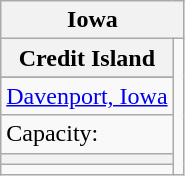<table class="wikitable" style="text-align:left">
<tr>
<th colspan="3">Iowa</th>
</tr>
<tr>
<th>Credit Island</th>
<td rowspan=10><br></td>
</tr>
<tr>
</tr>
<tr>
<td><a href='#'>Davenport, Iowa</a></td>
</tr>
<tr>
<td>Capacity:</td>
</tr>
<tr>
<th></th>
</tr>
<tr>
<td colspan="1"></td>
</tr>
</table>
